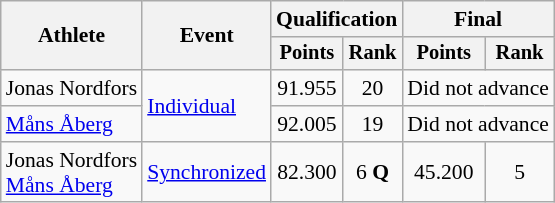<table class="wikitable" style="font-size:90%">
<tr>
<th rowspan="2">Athlete</th>
<th rowspan="2">Event</th>
<th colspan=2>Qualification</th>
<th colspan=2>Final</th>
</tr>
<tr style="font-size:95%">
<th>Points</th>
<th>Rank</th>
<th>Points</th>
<th>Rank</th>
</tr>
<tr align=center>
<td align=left>Jonas Nordfors</td>
<td align=left rowspan=2><a href='#'>Individual</a></td>
<td>91.955</td>
<td>20</td>
<td colspan=2>Did not advance</td>
</tr>
<tr align=center>
<td align=left><a href='#'>Måns Åberg</a></td>
<td>92.005</td>
<td>19</td>
<td colspan=2>Did not advance</td>
</tr>
<tr align=center>
<td align=left>Jonas Nordfors<br><a href='#'>Måns Åberg</a></td>
<td align=left rowspan=2><a href='#'>Synchronized</a></td>
<td>82.300</td>
<td>6 <strong>Q</strong></td>
<td>45.200</td>
<td>5</td>
</tr>
</table>
